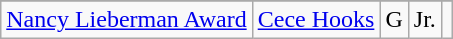<table class="wikitable" border="1">
<tr>
</tr>
<tr>
<td><a href='#'>Nancy Lieberman Award</a></td>
<td><a href='#'>Cece Hooks</a></td>
<td>G</td>
<td>Jr.</td>
<td></td>
</tr>
</table>
